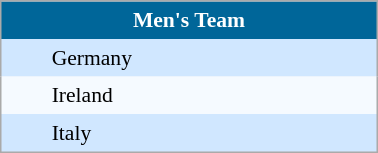<table align=center cellpadding="4" cellspacing="0" style="background: #f9f9f9; border: 1px #aaa solid; border-collapse: collapse; font-size: 90%;" width=20%>
<tr align=center bgcolor=#006699 style="color:white;">
<th width=100% colspan=2>Men's Team</th>
</tr>
<tr align=center bgcolor=#D0E7FF>
<td></td>
<td align=left> Germany</td>
</tr>
<tr align=center bgcolor=#F5FAFF>
<td></td>
<td align=left> Ireland</td>
</tr>
<tr align=center bgcolor=#D0E7FF>
<td></td>
<td align=left> Italy</td>
</tr>
</table>
